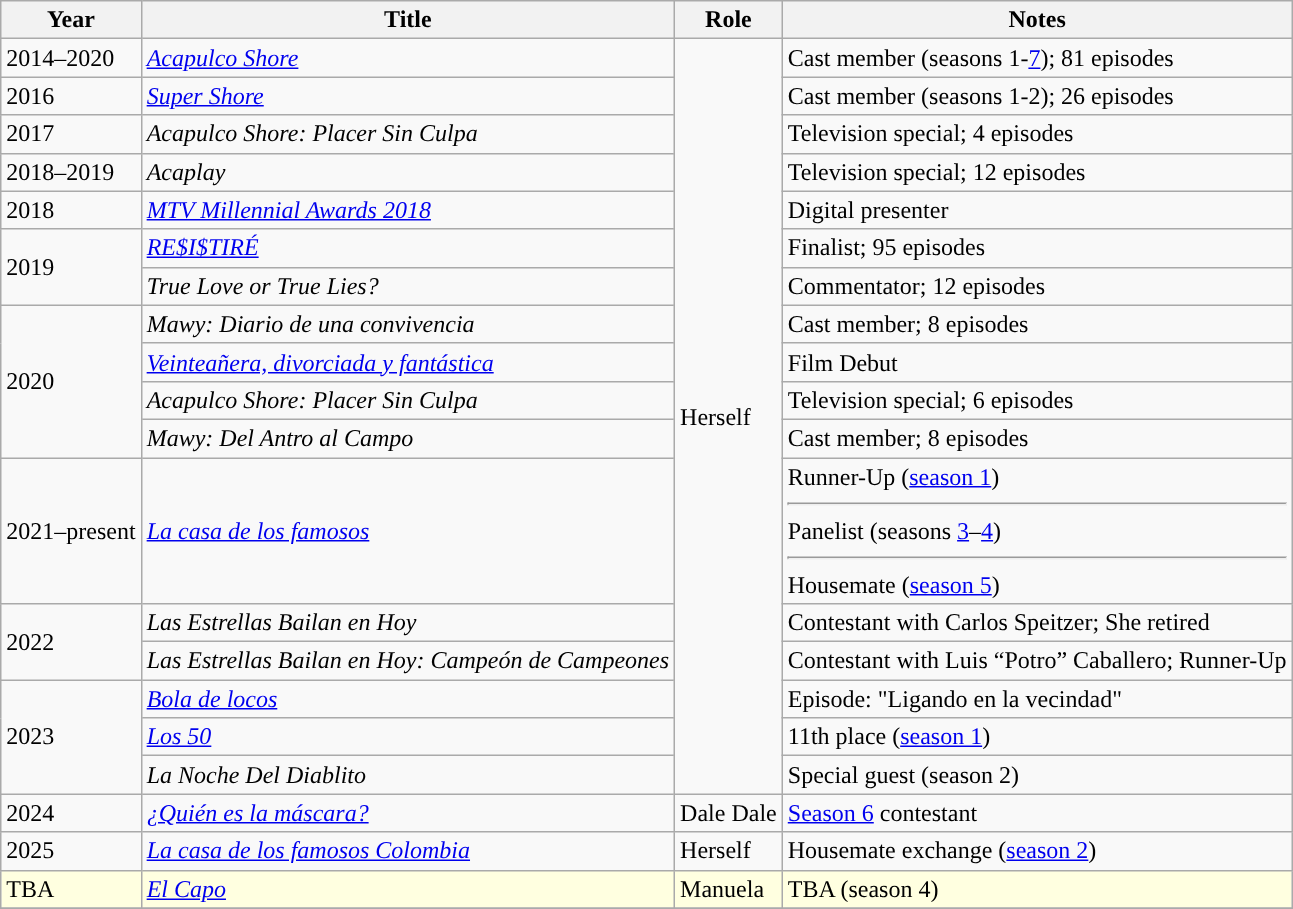<table class="wikitable">
<tr>
<th>Year</th>
<th>Title</th>
<th>Role</th>
<th>Notes</th>
</tr>
<tr>
<td>2014–2020</td>
<td><em><a href='#'>Acapulco Shore</a></em></td>
<td rowspan="17">Herself</td>
<td>Cast member (seasons 1-<a href='#'>7</a>); 81 episodes</td>
</tr>
<tr>
<td>2016</td>
<td><em><a href='#'>Super Shore</a></em></td>
<td>Cast member (seasons 1-2); 26 episodes</td>
</tr>
<tr>
<td>2017</td>
<td><em>Acapulco Shore: Placer Sin Culpa</em></td>
<td>Television special; 4 episodes</td>
</tr>
<tr>
<td>2018–2019</td>
<td><em>Acaplay</em></td>
<td>Television special; 12 episodes</td>
</tr>
<tr>
<td>2018</td>
<td><em><a href='#'>MTV Millennial Awards 2018</a></em></td>
<td>Digital presenter</td>
</tr>
<tr>
<td rowspan="2">2019</td>
<td><em><a href='#'>RE$I$TIRÉ</a></em></td>
<td>Finalist; 95 episodes</td>
</tr>
<tr>
<td><em>True Love or True Lies?</em></td>
<td>Commentator; 12 episodes</td>
</tr>
<tr>
<td rowspan="4”">2020</td>
<td><em>Mawy: Diario de una convivencia</em></td>
<td>Cast member; 8 episodes</td>
</tr>
<tr>
<td><em><a href='#'>Veinteañera, divorciada y fantástica</a></em></td>
<td>Film Debut</td>
</tr>
<tr>
<td><em>Acapulco Shore: Placer Sin Culpa</em></td>
<td>Television special; 6 episodes</td>
</tr>
<tr>
<td><em>Mawy: Del Antro al Campo</em></td>
<td>Cast member; 8 episodes</td>
</tr>
<tr>
<td>2021–present</td>
<td><em><a href='#'>La casa de los famosos</a></em></td>
<td>Runner-Up (<a href='#'>season 1</a>)<hr>Panelist (seasons <a href='#'>3</a>–<a href='#'>4</a>)<hr>Housemate (<a href='#'>season 5</a>)</td>
</tr>
<tr>
<td rowspan="2">2022</td>
<td><em>Las Estrellas Bailan en Hoy</em></td>
<td>Contestant with Carlos Speitzer; She retired</td>
</tr>
<tr>
<td><em>Las Estrellas Bailan en Hoy: Campeón de Campeones</em></td>
<td>Contestant with Luis “Potro” Caballero; Runner-Up</td>
</tr>
<tr>
<td rowspan="3">2023</td>
<td><em><a href='#'>Bola de locos</a></em></td>
<td>Episode: "Ligando en la vecindad"</td>
</tr>
<tr>
<td><em><a href='#'>Los 50</a></em></td>
<td>11th place (<a href='#'>season 1</a>)</td>
</tr>
<tr>
<td><em>La Noche Del Diablito</em></td>
<td>Special guest (season 2)</td>
</tr>
<tr>
<td>2024</td>
<td><em><a href='#'>¿Quién es la máscara?</a></em></td>
<td>Dale Dale</td>
<td><a href='#'>Season 6</a> contestant</td>
</tr>
<tr>
<td>2025</td>
<td><em><a href='#'>La casa de los famosos Colombia</a></em></td>
<td>Herself</td>
<td>Housemate exchange (<a href='#'>season 2</a>)</td>
</tr>
<tr bgcolor="lightyellow">
<td>TBA</td>
<td><em><a href='#'>El Capo</a></em></td>
<td>Manuela</td>
<td>TBA (season 4)</td>
</tr>
<tr>
</tr>
</table>
